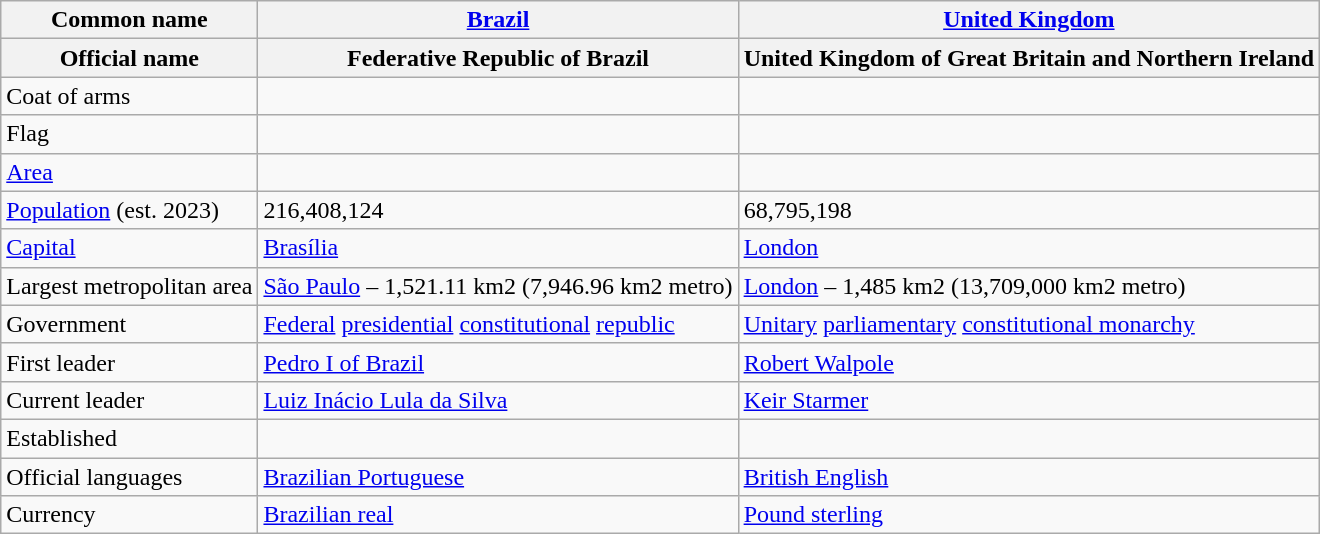<table class="wikitable">
<tr>
<th>Common name</th>
<th><a href='#'>Brazil</a></th>
<th><a href='#'>United Kingdom</a></th>
</tr>
<tr>
<th>Official name</th>
<th>Federative Republic of Brazil</th>
<th>United Kingdom of Great Britain and Northern Ireland</th>
</tr>
<tr>
<td>Coat of arms</td>
<td style="text-align:center"></td>
<td style="text-align:center"></td>
</tr>
<tr>
<td>Flag</td>
<td style="text-align:center"></td>
<td style="text-align:center"></td>
</tr>
<tr>
<td><a href='#'>Area</a></td>
<td></td>
<td></td>
</tr>
<tr>
<td><a href='#'>Population</a> (est. 2023)</td>
<td>216,408,124</td>
<td>68,795,198</td>
</tr>
<tr>
<td><a href='#'>Capital</a></td>
<td><a href='#'>Brasília</a></td>
<td><a href='#'>London</a></td>
</tr>
<tr>
<td>Largest metropolitan area</td>
<td><a href='#'>São Paulo</a> – 1,521.11 km2 (7,946.96 km2 metro)</td>
<td><a href='#'>London</a> – 1,485 km2  (13,709,000 km2 metro)</td>
</tr>
<tr>
<td>Government</td>
<td><a href='#'>Federal</a> <a href='#'>presidential</a> <a href='#'>constitutional</a> <a href='#'>republic</a></td>
<td><a href='#'>Unitary</a> <a href='#'>parliamentary</a> <a href='#'>constitutional monarchy</a></td>
</tr>
<tr>
<td>First leader</td>
<td><a href='#'>Pedro I of Brazil</a></td>
<td><a href='#'>Robert Walpole</a></td>
</tr>
<tr>
<td>Current leader</td>
<td><a href='#'>Luiz Inácio Lula da Silva</a></td>
<td><a href='#'>Keir Starmer</a></td>
</tr>
<tr>
<td>Established</td>
<td></td>
<td></td>
</tr>
<tr>
<td>Official languages</td>
<td><a href='#'>Brazilian Portuguese</a></td>
<td><a href='#'>British English</a></td>
</tr>
<tr>
<td>Currency</td>
<td><a href='#'>Brazilian real</a></td>
<td><a href='#'>Pound sterling</a></td>
</tr>
</table>
